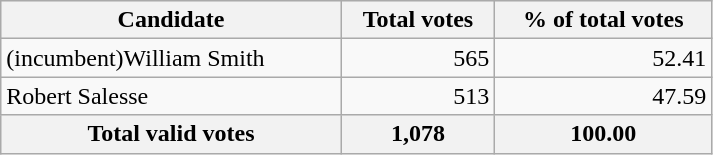<table style="width:475px;" class="wikitable">
<tr bgcolor="#EEEEEE">
<th align="left">Candidate</th>
<th align="right">Total votes</th>
<th align="right">% of total votes</th>
</tr>
<tr>
<td align="left">(incumbent)William Smith</td>
<td align="right">565</td>
<td align="right">52.41</td>
</tr>
<tr>
<td align="left">Robert Salesse</td>
<td align="right">513</td>
<td align="right">47.59</td>
</tr>
<tr bgcolor="#EEEEEE">
<th align="left">Total valid votes</th>
<th align="right">1,078</th>
<th align="right">100.00</th>
</tr>
</table>
